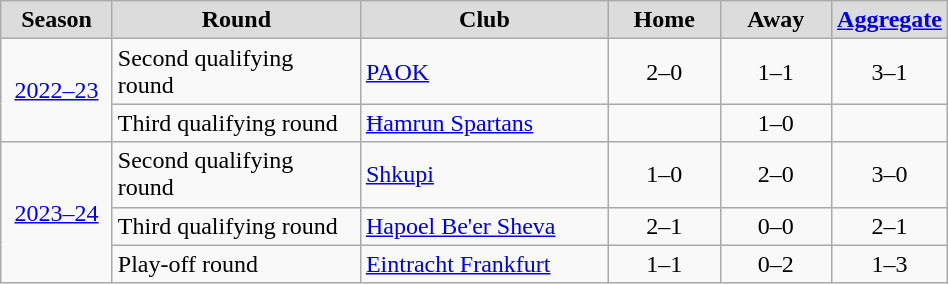<table class="wikitable" style="text-align: center;">
<tr>
<th width="67" style="background:#DCDCDC">Season</th>
<th width="158" style="background:#DCDCDC">Round</th>
<th width="158" style="background:#DCDCDC">Club</th>
<th width="67" style="background:#DCDCDC">Home</th>
<th width="67" style="background:#DCDCDC">Away</th>
<th width="67" style="background:#DCDCDC"><a href='#'>Aggregate</a></th>
</tr>
<tr>
<td rowspan=2><a href='#'>2022–23</a></td>
<td align=left>Second qualifying round</td>
<td align=left> <a href='#'>PAOK</a></td>
<td>2–0</td>
<td>1–1</td>
<td>3–1</td>
</tr>
<tr>
<td align=left>Third qualifying round</td>
<td align=left> <a href='#'>Ħamrun Spartans</a></td>
<td></td>
<td>1–0</td>
<td></td>
</tr>
<tr>
<td rowspan=3><a href='#'>2023–24</a></td>
<td align=left>Second qualifying round</td>
<td align=left> <a href='#'>Shkupi</a></td>
<td>1–0</td>
<td>2–0</td>
<td>3–0</td>
</tr>
<tr>
<td align=left>Third qualifying round</td>
<td align=left> <a href='#'>Hapoel Be'er Sheva</a></td>
<td>2–1</td>
<td>0–0</td>
<td>2–1</td>
</tr>
<tr>
<td align=left>Play-off round</td>
<td align=left> <a href='#'>Eintracht Frankfurt</a></td>
<td>1–1</td>
<td>0–2</td>
<td>1–3</td>
</tr>
</table>
